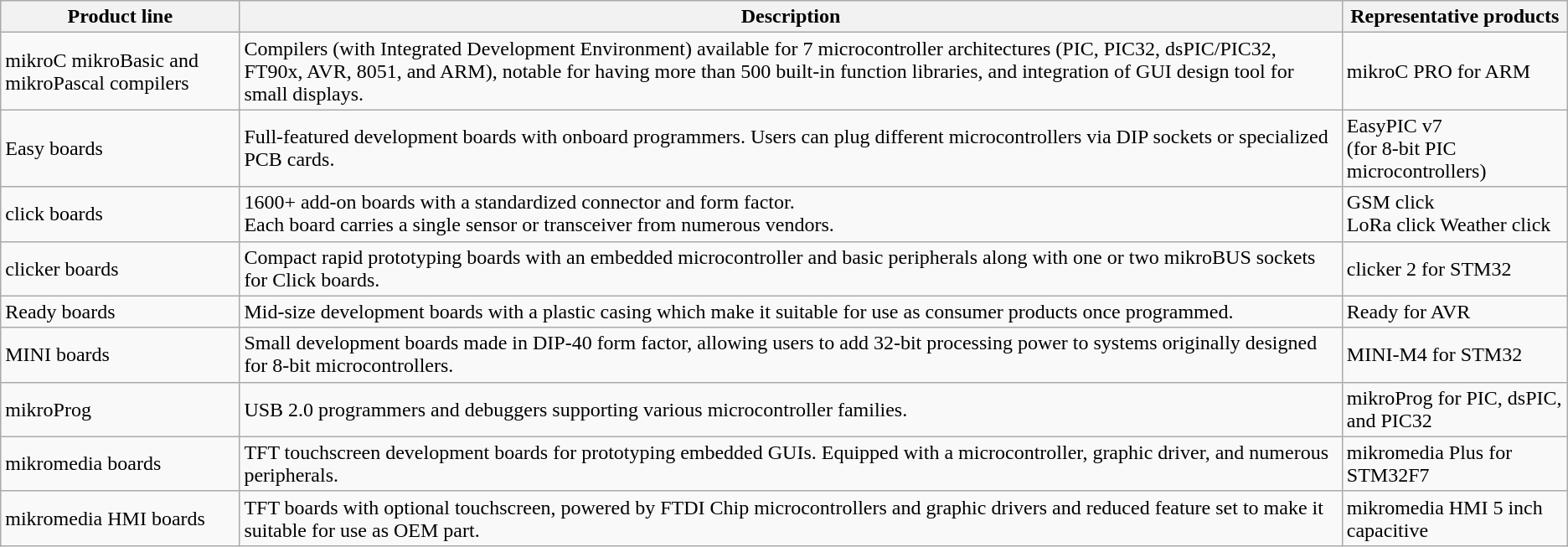<table class="wikitable">
<tr>
<th>Product line</th>
<th>Description</th>
<th colspan="2">Representative  products</th>
</tr>
<tr>
<td>mikroC mikroBasic and mikroPascal  compilers</td>
<td>Compilers (with Integrated Development Environment) available for 7  microcontroller architectures (PIC, PIC32, dsPIC/PIC32, FT90x, AVR, 8051, and ARM),  notable for having more than 500 built-in function libraries, and integration  of GUI design tool for small displays.</td>
<td colspan="2">mikroC PRO for ARM</td>
</tr>
<tr>
<td>Easy boards</td>
<td>Full-featured development boards with onboard programmers. Users can plug  different microcontrollers via DIP sockets or specialized PCB cards.</td>
<td colspan="2">EasyPIC v7<br>(for 8-bit PIC  microcontrollers)</td>
</tr>
<tr>
<td>click boards</td>
<td>1600+ add-on boards with a standardized connector and form factor.<br>Each board carries a single sensor or transceiver from numerous vendors.</td>
<td colspan="2">GSM click<br>LoRa click Weather click</td>
</tr>
<tr>
<td>clicker boards</td>
<td>Compact rapid prototyping boards with an embedded microcontroller and basic peripherals along with one or two mikroBUS sockets for Click boards.</td>
<td colspan="2">clicker 2 for STM32</td>
</tr>
<tr>
<td>Ready boards</td>
<td>Mid-size development boards with a plastic casing which make it suitable for use as consumer products once programmed.</td>
<td colspan="2">Ready for AVR</td>
</tr>
<tr>
<td>MINI boards</td>
<td>Small development boards made in DIP-40 form factor, allowing users to add 32-bit processing power to systems originally designed for 8-bit microcontrollers.</td>
<td colspan="2">MINI-M4 for STM32</td>
</tr>
<tr>
<td>mikroProg</td>
<td>USB 2.0 programmers and debuggers supporting various microcontroller families.</td>
<td colspan="2">mikroProg for PIC, dsPIC, and PIC32</td>
</tr>
<tr>
<td>mikromedia boards</td>
<td>TFT touchscreen development boards for prototyping embedded GUIs. Equipped with a microcontroller, graphic driver, and numerous peripherals.</td>
<td colspan="2">mikromedia Plus for STM32F7</td>
</tr>
<tr>
<td>mikromedia HMI boards</td>
<td>TFT boards with optional touchscreen, powered by FTDI Chip microcontrollers and graphic drivers and reduced feature set to make it suitable for use as OEM part.</td>
<td colspan="2">mikromedia HMI 5 inch capacitive</td>
</tr>
</table>
